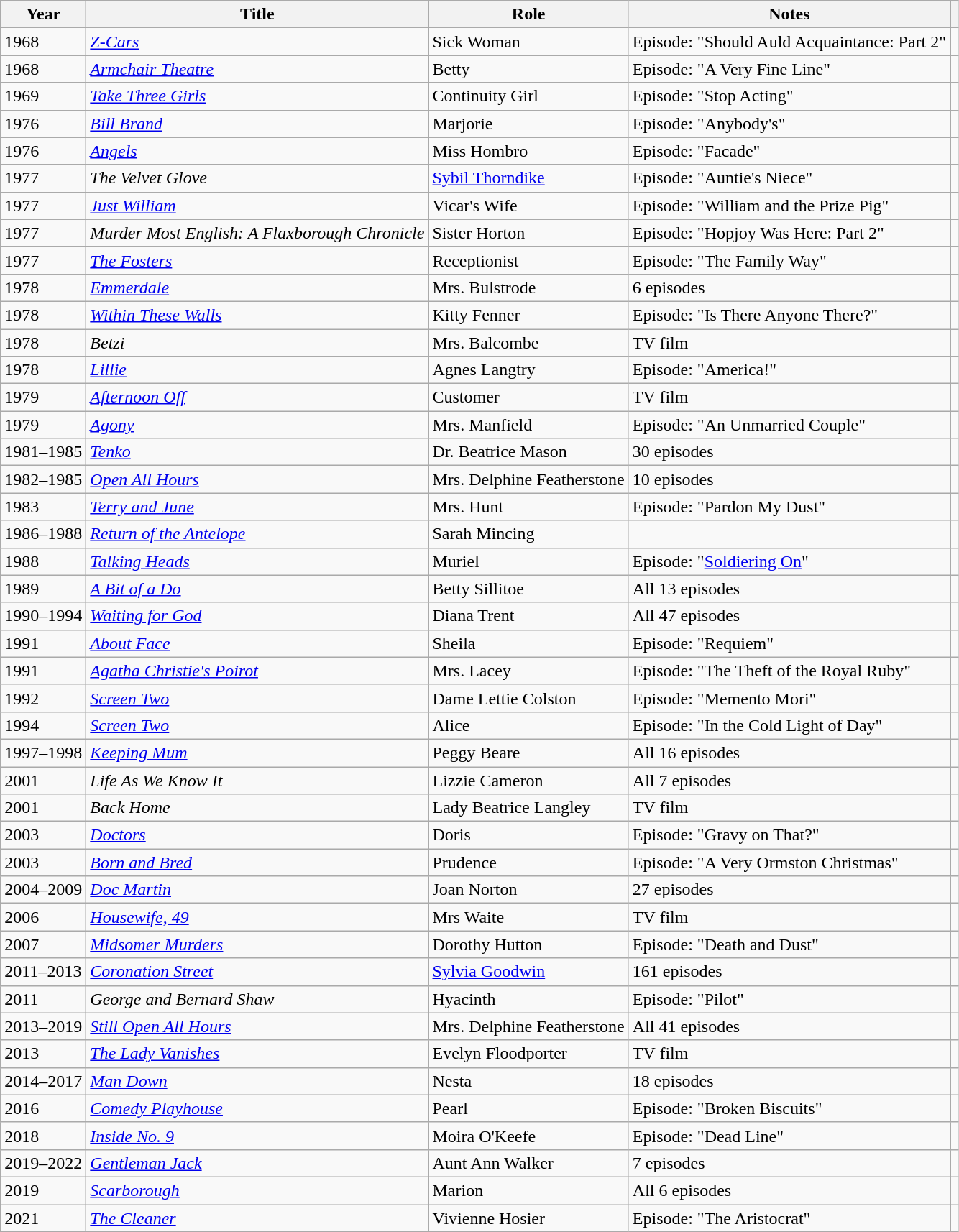<table class= "wikitable">
<tr>
<th>Year</th>
<th>Title</th>
<th>Role</th>
<th>Notes</th>
<th></th>
</tr>
<tr>
<td>1968</td>
<td><em><a href='#'>Z-Cars</a></em></td>
<td>Sick Woman</td>
<td>Episode: "Should Auld Acquaintance: Part 2"</td>
<td></td>
</tr>
<tr>
<td>1968</td>
<td><em><a href='#'>Armchair Theatre</a></em></td>
<td>Betty</td>
<td>Episode: "A Very Fine Line"</td>
<td></td>
</tr>
<tr>
<td>1969</td>
<td><em><a href='#'>Take Three Girls</a></em></td>
<td>Continuity Girl</td>
<td>Episode: "Stop Acting"</td>
<td></td>
</tr>
<tr>
<td>1976</td>
<td><em><a href='#'>Bill Brand</a></em></td>
<td>Marjorie</td>
<td>Episode: "Anybody's"</td>
<td></td>
</tr>
<tr>
<td>1976</td>
<td><em><a href='#'>Angels</a></em></td>
<td>Miss Hombro</td>
<td>Episode: "Facade"</td>
<td></td>
</tr>
<tr>
<td>1977</td>
<td><em>The Velvet Glove</em></td>
<td><a href='#'>Sybil Thorndike</a></td>
<td>Episode: "Auntie's Niece"</td>
<td></td>
</tr>
<tr>
<td>1977</td>
<td><em><a href='#'>Just William</a></em></td>
<td>Vicar's Wife</td>
<td>Episode: "William and the Prize Pig"</td>
<td></td>
</tr>
<tr>
<td>1977</td>
<td><em>Murder Most English: A Flaxborough Chronicle</em></td>
<td>Sister Horton</td>
<td>Episode: "Hopjoy Was Here: Part 2"</td>
<td></td>
</tr>
<tr>
<td>1977</td>
<td><em><a href='#'>The Fosters</a></em></td>
<td>Receptionist</td>
<td>Episode: "The Family Way"</td>
<td></td>
</tr>
<tr>
<td>1978</td>
<td><em><a href='#'>Emmerdale</a></em></td>
<td>Mrs. Bulstrode</td>
<td>6 episodes</td>
<td></td>
</tr>
<tr>
<td>1978</td>
<td><em><a href='#'>Within These Walls</a></em></td>
<td>Kitty Fenner</td>
<td>Episode: "Is There Anyone There?"</td>
<td></td>
</tr>
<tr>
<td>1978</td>
<td><em>Betzi</em></td>
<td>Mrs. Balcombe</td>
<td>TV film</td>
<td></td>
</tr>
<tr>
<td>1978</td>
<td><em><a href='#'>Lillie</a></em></td>
<td>Agnes Langtry</td>
<td>Episode: "America!"</td>
<td></td>
</tr>
<tr>
<td>1979</td>
<td><em><a href='#'>Afternoon Off</a></em></td>
<td>Customer</td>
<td>TV film</td>
<td></td>
</tr>
<tr>
<td>1979</td>
<td><em><a href='#'>Agony</a></em></td>
<td>Mrs. Manfield</td>
<td>Episode: "An Unmarried Couple"</td>
<td></td>
</tr>
<tr>
<td>1981–1985</td>
<td><em><a href='#'>Tenko</a></em></td>
<td>Dr. Beatrice Mason</td>
<td>30 episodes</td>
<td></td>
</tr>
<tr>
<td>1982–1985</td>
<td><em><a href='#'>Open All Hours</a></em></td>
<td>Mrs. Delphine Featherstone</td>
<td>10 episodes</td>
<td></td>
</tr>
<tr>
<td>1983</td>
<td><em><a href='#'>Terry and June</a></em></td>
<td>Mrs. Hunt</td>
<td>Episode: "Pardon My Dust"</td>
<td></td>
</tr>
<tr>
<td>1986–1988</td>
<td><em><a href='#'>Return of the Antelope</a></em></td>
<td>Sarah Mincing</td>
<td></td>
<td></td>
</tr>
<tr>
<td>1988</td>
<td><em><a href='#'>Talking Heads</a></em></td>
<td>Muriel</td>
<td>Episode: "<a href='#'>Soldiering On</a>"</td>
<td></td>
</tr>
<tr>
<td>1989</td>
<td><em><a href='#'>A Bit of a Do</a></em></td>
<td>Betty Sillitoe</td>
<td>All 13 episodes</td>
<td></td>
</tr>
<tr>
<td>1990–1994</td>
<td><em><a href='#'>Waiting for God</a></em></td>
<td>Diana Trent</td>
<td>All 47 episodes</td>
<td></td>
</tr>
<tr>
<td>1991</td>
<td><em><a href='#'>About Face</a></em></td>
<td>Sheila</td>
<td>Episode: "Requiem"</td>
<td></td>
</tr>
<tr>
<td>1991</td>
<td><em><a href='#'>Agatha Christie's Poirot</a></em></td>
<td>Mrs. Lacey</td>
<td>Episode: "The Theft of the Royal Ruby"</td>
<td></td>
</tr>
<tr>
<td>1992</td>
<td><em><a href='#'>Screen Two</a></em></td>
<td>Dame Lettie Colston</td>
<td>Episode: "Memento Mori"</td>
<td></td>
</tr>
<tr>
<td>1994</td>
<td><em><a href='#'>Screen Two</a></em></td>
<td>Alice</td>
<td>Episode: "In the Cold Light of Day"</td>
<td></td>
</tr>
<tr>
<td>1997–1998</td>
<td><em><a href='#'>Keeping Mum</a></em></td>
<td>Peggy Beare</td>
<td>All 16 episodes</td>
<td></td>
</tr>
<tr>
<td>2001</td>
<td><em>Life As We Know It</em></td>
<td>Lizzie Cameron</td>
<td>All 7 episodes</td>
<td></td>
</tr>
<tr>
<td>2001</td>
<td><em>Back Home</em></td>
<td>Lady Beatrice Langley</td>
<td>TV film</td>
<td></td>
</tr>
<tr>
<td>2003</td>
<td><em><a href='#'>Doctors</a></em></td>
<td>Doris</td>
<td>Episode: "Gravy on That?"</td>
<td></td>
</tr>
<tr>
<td>2003</td>
<td><em><a href='#'>Born and Bred</a></em></td>
<td>Prudence</td>
<td>Episode: "A Very Ormston Christmas"</td>
<td></td>
</tr>
<tr>
<td>2004–2009</td>
<td><em><a href='#'>Doc Martin</a></em></td>
<td>Joan Norton</td>
<td>27 episodes</td>
<td></td>
</tr>
<tr>
<td>2006</td>
<td><em><a href='#'>Housewife, 49</a></em></td>
<td>Mrs Waite</td>
<td>TV film</td>
<td></td>
</tr>
<tr>
<td>2007</td>
<td><em><a href='#'>Midsomer Murders</a></em></td>
<td>Dorothy Hutton</td>
<td>Episode: "Death and Dust"</td>
<td></td>
</tr>
<tr>
<td>2011–2013</td>
<td><em><a href='#'>Coronation Street</a></em></td>
<td><a href='#'>Sylvia Goodwin</a></td>
<td>161 episodes</td>
<td></td>
</tr>
<tr>
<td>2011</td>
<td><em>George and Bernard Shaw</em></td>
<td>Hyacinth</td>
<td>Episode: "Pilot"</td>
<td></td>
</tr>
<tr>
<td>2013–2019</td>
<td><em><a href='#'>Still Open All Hours</a></em></td>
<td>Mrs. Delphine Featherstone</td>
<td>All 41 episodes</td>
<td></td>
</tr>
<tr>
<td>2013</td>
<td><em><a href='#'>The Lady Vanishes</a></em></td>
<td>Evelyn Floodporter</td>
<td>TV film</td>
<td></td>
</tr>
<tr>
<td>2014–2017</td>
<td><em><a href='#'>Man Down</a></em></td>
<td>Nesta</td>
<td>18 episodes</td>
<td></td>
</tr>
<tr>
<td>2016</td>
<td><em><a href='#'>Comedy Playhouse</a></em></td>
<td>Pearl</td>
<td>Episode: "Broken Biscuits"</td>
<td></td>
</tr>
<tr>
<td>2018</td>
<td><em><a href='#'>Inside No. 9</a></em></td>
<td>Moira O'Keefe</td>
<td>Episode: "Dead Line"</td>
<td></td>
</tr>
<tr>
<td>2019–2022</td>
<td><em><a href='#'>Gentleman Jack</a></em></td>
<td>Aunt Ann Walker</td>
<td>7 episodes</td>
<td></td>
</tr>
<tr>
<td>2019</td>
<td><em><a href='#'>Scarborough</a></em></td>
<td>Marion</td>
<td>All 6 episodes</td>
<td></td>
</tr>
<tr>
<td>2021</td>
<td><em><a href='#'>The Cleaner</a></em></td>
<td>Vivienne Hosier</td>
<td>Episode: "The Aristocrat"</td>
<td></td>
</tr>
</table>
